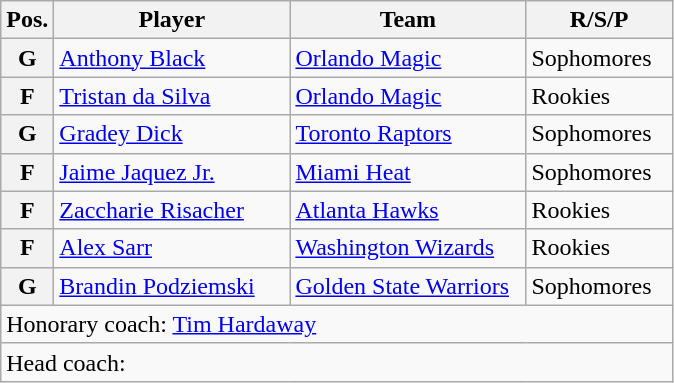<table class="wikitable">
<tr>
<th>Pos.</th>
<th style="width:150px;">Player</th>
<th width=150>Team</th>
<th width=90>R/S/P</th>
</tr>
<tr>
<th>G</th>
<td><a href='#'>Anthony Black</a></td>
<td><a href='#'>Orlando Magic</a></td>
<td>Sophomores</td>
</tr>
<tr>
<th>F</th>
<td><a href='#'>Tristan da Silva</a></td>
<td><a href='#'>Orlando Magic</a></td>
<td>Rookies</td>
</tr>
<tr>
<th>G</th>
<td><a href='#'>Gradey Dick</a></td>
<td><a href='#'>Toronto Raptors</a></td>
<td>Sophomores</td>
</tr>
<tr>
<th>F</th>
<td><a href='#'>Jaime Jaquez Jr.</a></td>
<td><a href='#'>Miami Heat</a></td>
<td>Sophomores</td>
</tr>
<tr>
<th>F</th>
<td><a href='#'>Zaccharie Risacher</a></td>
<td><a href='#'>Atlanta Hawks</a></td>
<td>Rookies</td>
</tr>
<tr>
<th>F</th>
<td><a href='#'>Alex Sarr</a></td>
<td><a href='#'>Washington Wizards</a></td>
<td>Rookies</td>
</tr>
<tr>
<th>G</th>
<td><a href='#'>Brandin Podziemski</a></td>
<td><a href='#'>Golden State Warriors</a></td>
<td>Sophomores</td>
</tr>
<tr>
<td colspan="5">Honorary coach: <a href='#'>Tim Hardaway</a></td>
</tr>
<tr>
<td colspan="5">Head coach:</td>
</tr>
</table>
